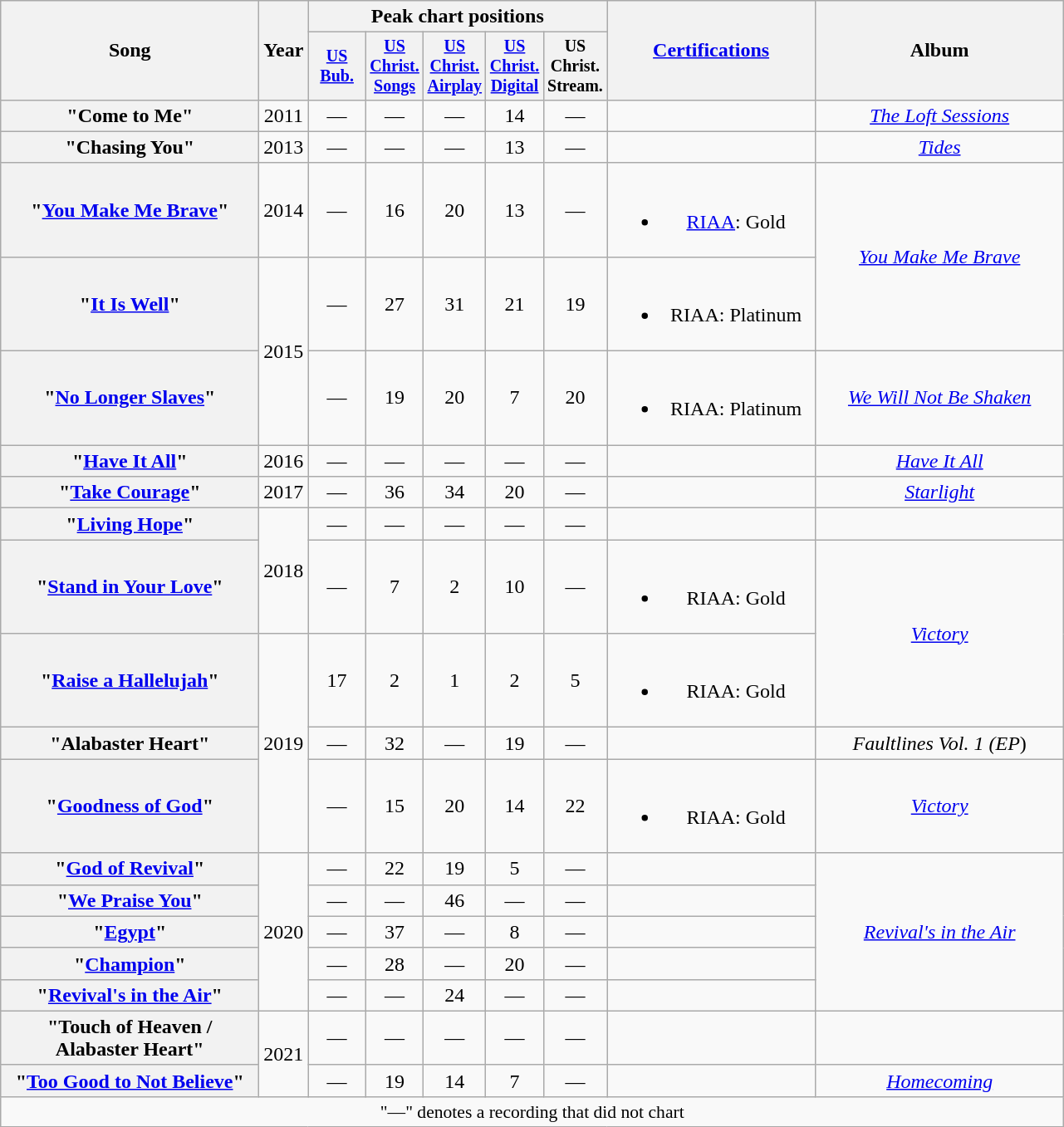<table class="wikitable plainrowheaders" style="text-align:center;">
<tr>
<th rowspan="2" style="text-align:center; width:200px;">Song</th>
<th rowspan="2" style="text-align:center; width:10px;">Year</th>
<th style="text-align:center;" colspan="5">Peak chart positions</th>
<th scope="col" rowspan="2" style="width: 10em;"><a href='#'>Certifications</a></th>
<th rowspan="2" style="text-align:center; width: 12em;">Album</th>
</tr>
<tr style="font-size:smaller;">
<th width="40"><a href='#'>US<br>Bub.</a><br></th>
<th width="40"><a href='#'>US<br>Christ.<br>Songs</a><br></th>
<th width="40"><a href='#'>US<br>Christ.<br>Airplay</a><br></th>
<th width="40"><a href='#'>US<br>Christ.<br>Digital</a><br></th>
<th width="40">US<br>Christ.<br>Stream.<br></th>
</tr>
<tr>
<th scope="row">"Come to Me"<br></th>
<td>2011</td>
<td>—</td>
<td>—</td>
<td>—</td>
<td>14</td>
<td>—</td>
<td></td>
<td><em><a href='#'>The Loft Sessions</a></em></td>
</tr>
<tr>
<th scope="row">"Chasing You"<br></th>
<td>2013</td>
<td>—</td>
<td>—</td>
<td>—</td>
<td>13</td>
<td>—</td>
<td></td>
<td><em><a href='#'>Tides</a></em></td>
</tr>
<tr>
<th scope="row">"<a href='#'>You Make Me Brave</a>"<br></th>
<td>2014</td>
<td>—</td>
<td>16</td>
<td>20</td>
<td>13</td>
<td>—</td>
<td><br><ul><li><a href='#'>RIAA</a>: Gold</li></ul></td>
<td rowspan="2"><em><a href='#'>You Make Me Brave</a></em></td>
</tr>
<tr>
<th scope="row">"<a href='#'>It Is Well</a>" <br></th>
<td rowspan="2">2015</td>
<td>—</td>
<td>27</td>
<td>31</td>
<td>21</td>
<td>19</td>
<td><br><ul><li>RIAA: Platinum</li></ul></td>
</tr>
<tr>
<th scope="row">"<a href='#'>No Longer Slaves</a>"<br></th>
<td>—</td>
<td>19</td>
<td>20</td>
<td>7</td>
<td>20</td>
<td><br><ul><li>RIAA: Platinum</li></ul></td>
<td><em><a href='#'>We Will Not Be Shaken</a></em></td>
</tr>
<tr>
<th scope="row">"<a href='#'>Have It All</a>"<br></th>
<td>2016</td>
<td>—</td>
<td>—</td>
<td>—</td>
<td>—</td>
<td>—</td>
<td></td>
<td><em><a href='#'>Have It All</a></em></td>
</tr>
<tr>
<th scope="row">"<a href='#'>Take Courage</a>"<br></th>
<td>2017</td>
<td>—</td>
<td>36</td>
<td>34</td>
<td>20</td>
<td>—</td>
<td></td>
<td><em><a href='#'>Starlight</a></em></td>
</tr>
<tr>
<th scope="row">"<a href='#'>Living Hope</a>"<br></th>
<td rowspan="2">2018</td>
<td>—</td>
<td>—</td>
<td>—</td>
<td>—</td>
<td>—</td>
<td></td>
<td></td>
</tr>
<tr>
<th scope="row">"<a href='#'>Stand in Your Love</a>"<br></th>
<td>—</td>
<td>7<br></td>
<td>2<br></td>
<td>10<br></td>
<td>—</td>
<td><br><ul><li>RIAA: Gold</li></ul></td>
<td rowspan="2"><em><a href='#'>Victory</a></em></td>
</tr>
<tr>
<th scope="row">"<a href='#'>Raise a Hallelujah</a>"<br></th>
<td rowspan="3">2019</td>
<td>17</td>
<td>2</td>
<td>1</td>
<td>2</td>
<td>5</td>
<td><br><ul><li>RIAA: Gold</li></ul></td>
</tr>
<tr>
<th scope="row">"Alabaster Heart"<br></th>
<td>—</td>
<td>32</td>
<td>—</td>
<td>19</td>
<td>—</td>
<td></td>
<td><em>Faultlines Vol. 1 (EP</em>)</td>
</tr>
<tr>
<th scope="row">"<a href='#'>Goodness of God</a>"<br></th>
<td>—</td>
<td>15</td>
<td>20</td>
<td>14</td>
<td>22</td>
<td><br><ul><li>RIAA: Gold</li></ul></td>
<td><em><a href='#'>Victory</a></em></td>
</tr>
<tr>
<th scope="row">"<a href='#'>God of Revival</a>"<br></th>
<td rowspan="5">2020</td>
<td>—</td>
<td>22</td>
<td>19</td>
<td>5</td>
<td>—</td>
<td></td>
<td rowspan="5"><em><a href='#'>Revival's in the Air</a></em></td>
</tr>
<tr>
<th scope="row">"<a href='#'>We Praise You</a>"<br></th>
<td>—</td>
<td>—</td>
<td>46<br></td>
<td>—</td>
<td>—</td>
<td></td>
</tr>
<tr>
<th scope="row">"<a href='#'>Egypt</a>"<br></th>
<td>—</td>
<td>37</td>
<td>—</td>
<td>8</td>
<td>—</td>
<td></td>
</tr>
<tr>
<th scope="row">"<a href='#'>Champion</a>"<br></th>
<td>—</td>
<td>28</td>
<td>—</td>
<td>20</td>
<td>—</td>
<td></td>
</tr>
<tr>
<th scope="row">"<a href='#'>Revival's in the Air</a>"<br></th>
<td>—</td>
<td>—</td>
<td>24<br></td>
<td>—</td>
<td>—</td>
<td></td>
</tr>
<tr>
<th scope="row">"Touch of Heaven / Alabaster Heart"<br></th>
<td rowspan="2">2021</td>
<td>—</td>
<td>—</td>
<td>—</td>
<td>—</td>
<td>—</td>
<td></td>
<td></td>
</tr>
<tr>
<th scope="row">"<a href='#'>Too Good to Not Believe</a>"<br></th>
<td>—</td>
<td>19</td>
<td>14</td>
<td>7</td>
<td>—</td>
<td></td>
<td><em><a href='#'>Homecoming</a></em></td>
</tr>
<tr>
<td colspan="10" style="font-size:90%">"—" denotes a recording that did not chart</td>
</tr>
</table>
